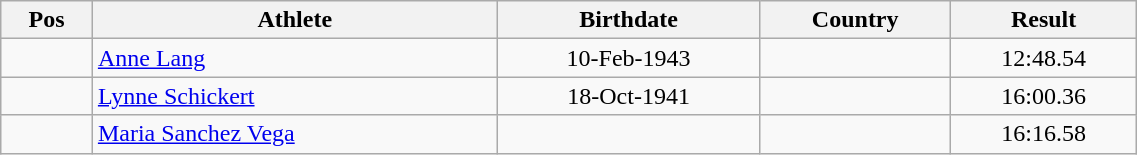<table class="wikitable"  style="text-align:center; width:60%;">
<tr>
<th>Pos</th>
<th>Athlete</th>
<th>Birthdate</th>
<th>Country</th>
<th>Result</th>
</tr>
<tr>
<td align=center></td>
<td align=left><a href='#'>Anne Lang</a></td>
<td>10-Feb-1943</td>
<td align=left></td>
<td>12:48.54</td>
</tr>
<tr>
<td align=center></td>
<td align=left><a href='#'>Lynne Schickert</a></td>
<td>18-Oct-1941</td>
<td align=left></td>
<td>16:00.36</td>
</tr>
<tr>
<td align=center></td>
<td align=left><a href='#'>Maria Sanchez Vega</a></td>
<td align=left></td>
<td align=left></td>
<td>16:16.58</td>
</tr>
</table>
